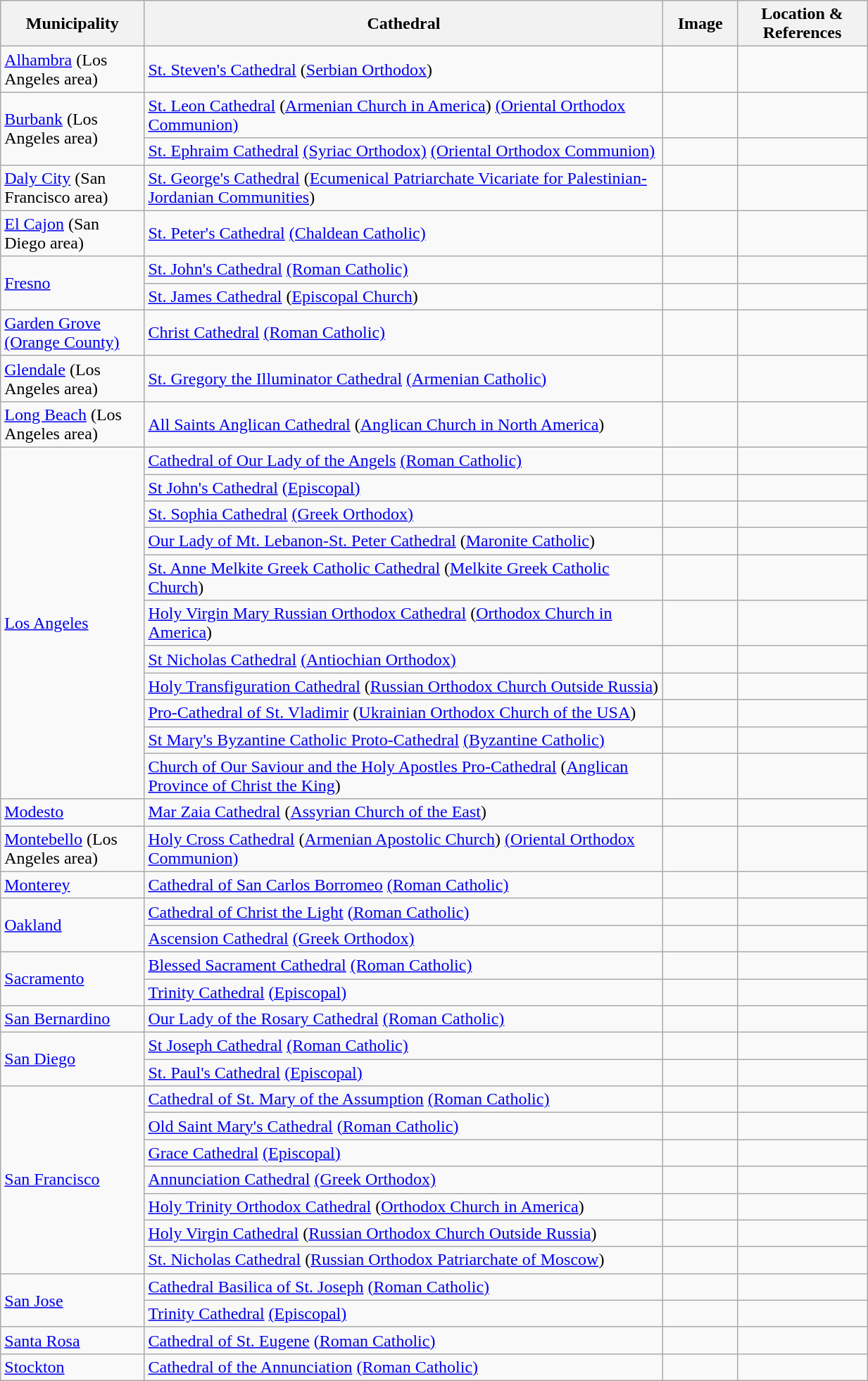<table width=65% class="wikitable">
<tr>
<th width = 10%>Municipality</th>
<th width = 40%>Cathedral</th>
<th width = 5%>Image</th>
<th width = 10%>Location & References</th>
</tr>
<tr>
<td><a href='#'>Alhambra</a> (Los Angeles area)</td>
<td><a href='#'>St. Steven's Cathedral</a>  (<a href='#'>Serbian Orthodox</a>)</td>
<td></td>
<td><small><br></small></td>
</tr>
<tr>
<td rowspan=2><a href='#'>Burbank</a> (Los Angeles area)</td>
<td><a href='#'>St. Leon Cathedral</a> (<a href='#'>Armenian Church in America</a>)  <a href='#'>(Oriental Orthodox Communion)</a></td>
<td></td>
<td><small><br></small></td>
</tr>
<tr>
<td><a href='#'>St. Ephraim Cathedral</a> <a href='#'>(Syriac Orthodox)</a> <a href='#'>(Oriental Orthodox Communion)</a></td>
<td></td>
<td><small><br></small></td>
</tr>
<tr>
<td><a href='#'>Daly City</a> (San Francisco area)</td>
<td><a href='#'>St. George's Cathedral</a> (<a href='#'>Ecumenical Patriarchate Vicariate for Palestinian-Jordanian Communities</a>)</td>
<td></td>
<td><small><br></small></td>
</tr>
<tr>
<td><a href='#'>El Cajon</a> (San Diego area)</td>
<td><a href='#'>St. Peter's Cathedral</a> <a href='#'>(Chaldean Catholic)</a></td>
<td></td>
<td><small><br></small></td>
</tr>
<tr>
<td rowspan=2><a href='#'>Fresno</a></td>
<td><a href='#'>St. John's Cathedral</a> <a href='#'>(Roman Catholic)</a></td>
<td></td>
<td><small><br></small></td>
</tr>
<tr>
<td><a href='#'>St. James Cathedral</a> (<a href='#'>Episcopal Church</a>)</td>
<td></td>
<td><small><br></small></td>
</tr>
<tr>
<td><a href='#'>Garden Grove</a> <a href='#'>(Orange County)</a></td>
<td><a href='#'>Christ Cathedral</a> <a href='#'>(Roman Catholic)</a></td>
<td></td>
<td><small><br></small></td>
</tr>
<tr>
<td><a href='#'>Glendale</a> (Los Angeles area)</td>
<td><a href='#'>St. Gregory the Illuminator Cathedral</a> <a href='#'>(Armenian Catholic)</a></td>
<td></td>
<td><small><br></small></td>
</tr>
<tr>
<td><a href='#'>Long Beach</a> (Los Angeles area)</td>
<td><a href='#'>All Saints Anglican Cathedral</a> (<a href='#'>Anglican Church in North America</a>)</td>
<td></td>
<td><small><br></small></td>
</tr>
<tr>
<td rowspan=11><a href='#'>Los Angeles</a></td>
<td><a href='#'>Cathedral of Our Lady of the Angels</a> <a href='#'>(Roman Catholic)</a></td>
<td></td>
<td><small><br></small></td>
</tr>
<tr>
<td><a href='#'>St John's Cathedral</a> <a href='#'>(Episcopal)</a></td>
<td></td>
<td><small><br></small></td>
</tr>
<tr>
<td><a href='#'>St. Sophia Cathedral</a> <a href='#'>(Greek Orthodox)</a></td>
<td></td>
<td><small><br></small></td>
</tr>
<tr>
<td><a href='#'>Our Lady of Mt. Lebanon-St. Peter Cathedral</a>  (<a href='#'>Maronite Catholic</a>)</td>
<td></td>
<td><small><br></small></td>
</tr>
<tr>
<td><a href='#'>St. Anne Melkite Greek Catholic Cathedral</a> (<a href='#'>Melkite Greek Catholic Church</a>)</td>
<td></td>
<td><small></small><br></td>
</tr>
<tr>
<td><a href='#'>Holy Virgin Mary Russian Orthodox Cathedral</a> (<a href='#'>Orthodox Church in America</a>)</td>
<td></td>
<td><small><br></small></td>
</tr>
<tr>
<td><a href='#'>St Nicholas Cathedral</a> <a href='#'>(Antiochian Orthodox)</a></td>
<td></td>
<td><small><br></small></td>
</tr>
<tr>
<td><a href='#'>Holy Transfiguration Cathedral</a> (<a href='#'>Russian Orthodox Church Outside Russia</a>)</td>
<td></td>
<td><small><br></small></td>
</tr>
<tr>
<td><a href='#'>Pro-Cathedral of St. Vladimir</a> (<a href='#'>Ukrainian Orthodox Church of the USA</a>)</td>
<td></td>
<td><small><br></small></td>
</tr>
<tr>
<td><a href='#'>St Mary's Byzantine Catholic Proto-Cathedral</a> <a href='#'>(Byzantine Catholic)</a></td>
<td></td>
<td><small><br></small></td>
</tr>
<tr>
<td><a href='#'>Church of Our Saviour and the Holy Apostles Pro-Cathedral</a> (<a href='#'>Anglican Province of Christ the King</a>)</td>
<td></td>
<td><small><br></small></td>
</tr>
<tr>
<td><a href='#'>Modesto</a></td>
<td><a href='#'>Mar Zaia Cathedral</a> (<a href='#'>Assyrian Church of the East</a>)</td>
<td></td>
<td><small><br></small></td>
</tr>
<tr>
<td><a href='#'>Montebello</a> (Los Angeles area)</td>
<td><a href='#'>Holy Cross Cathedral</a> (<a href='#'>Armenian Apostolic Church</a>) <a href='#'>(Oriental Orthodox Communion)</a></td>
<td></td>
<td><small><br></small></td>
</tr>
<tr>
<td><a href='#'>Monterey</a></td>
<td><a href='#'>Cathedral of San Carlos Borromeo</a> <a href='#'>(Roman Catholic)</a></td>
<td></td>
<td><small><br></small></td>
</tr>
<tr>
<td rowspan=2><a href='#'>Oakland</a></td>
<td><a href='#'>Cathedral of Christ the Light</a> <a href='#'>(Roman Catholic)</a></td>
<td></td>
<td><small><br></small></td>
</tr>
<tr>
<td><a href='#'>Ascension Cathedral</a> <a href='#'>(Greek Orthodox)</a></td>
<td></td>
<td><small><br></small></td>
</tr>
<tr>
<td rowspan=2><a href='#'>Sacramento</a></td>
<td><a href='#'>Blessed Sacrament Cathedral</a> <a href='#'>(Roman Catholic)</a></td>
<td></td>
<td><small><br></small></td>
</tr>
<tr>
<td><a href='#'>Trinity Cathedral</a> <a href='#'>(Episcopal)</a></td>
<td></td>
<td><small><br></small></td>
</tr>
<tr>
<td><a href='#'>San Bernardino</a></td>
<td><a href='#'>Our Lady of the Rosary Cathedral</a> <a href='#'>(Roman Catholic)</a></td>
<td></td>
<td><small><br></small></td>
</tr>
<tr>
<td rowspan=2><a href='#'>San Diego</a></td>
<td><a href='#'>St Joseph Cathedral</a> <a href='#'>(Roman Catholic)</a></td>
<td></td>
<td><small><br></small></td>
</tr>
<tr>
<td><a href='#'>St. Paul's Cathedral</a> <a href='#'>(Episcopal)</a></td>
<td></td>
<td><small><br></small></td>
</tr>
<tr>
<td rowspan=7><a href='#'>San Francisco</a></td>
<td><a href='#'>Cathedral of St. Mary of the Assumption</a> <a href='#'>(Roman Catholic)</a></td>
<td></td>
<td><small><br></small></td>
</tr>
<tr>
<td><a href='#'>Old Saint Mary's Cathedral</a> <a href='#'>(Roman Catholic)</a></td>
<td></td>
<td><small><br></small></td>
</tr>
<tr>
<td><a href='#'>Grace Cathedral</a> <a href='#'>(Episcopal)</a></td>
<td></td>
<td><small><br></small></td>
</tr>
<tr>
<td><a href='#'>Annunciation Cathedral</a> <a href='#'>(Greek Orthodox)</a></td>
<td></td>
<td><small><br></small></td>
</tr>
<tr>
<td><a href='#'>Holy Trinity Orthodox Cathedral</a> (<a href='#'>Orthodox Church in America</a>)</td>
<td></td>
<td><small><br></small></td>
</tr>
<tr>
<td><a href='#'>Holy Virgin Cathedral</a> (<a href='#'>Russian Orthodox Church Outside Russia</a>)</td>
<td></td>
<td><small><br></small></td>
</tr>
<tr>
<td><a href='#'>St. Nicholas Cathedral</a> (<a href='#'>Russian Orthodox Patriarchate of Moscow</a>)</td>
<td></td>
<td><small><br></small></td>
</tr>
<tr>
<td rowspan=2><a href='#'>San Jose</a></td>
<td><a href='#'>Cathedral Basilica of St. Joseph</a> <a href='#'>(Roman Catholic)</a></td>
<td></td>
<td><small><br></small></td>
</tr>
<tr>
<td><a href='#'>Trinity Cathedral</a> <a href='#'>(Episcopal)</a></td>
<td></td>
<td><small><br></small></td>
</tr>
<tr>
<td><a href='#'>Santa Rosa</a></td>
<td><a href='#'>Cathedral of St. Eugene</a> <a href='#'>(Roman Catholic)</a></td>
<td></td>
<td><small><br></small></td>
</tr>
<tr>
<td><a href='#'>Stockton</a></td>
<td><a href='#'>Cathedral of the Annunciation</a> <a href='#'>(Roman Catholic)</a></td>
<td></td>
<td><small><br></small></td>
</tr>
</table>
